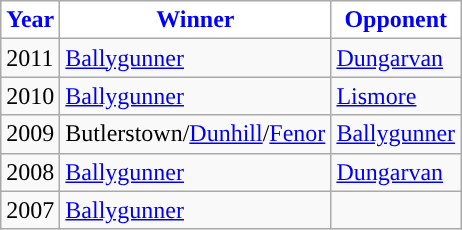<table class="wikitable">
<tr>
<th style="background:white;color:blue;">Year</th>
<th style="background:white;color:blue;">Winner</th>
<th style="background:white;color:blue;">Opponent</th>
</tr>
<tr>
<td>2011</td>
<td><a href='#'>Ballygunner</a></td>
<td><a href='#'>Dungarvan</a></td>
</tr>
<tr>
<td>2010</td>
<td><a href='#'>Ballygunner</a></td>
<td><a href='#'>Lismore</a></td>
</tr>
<tr>
<td>2009</td>
<td>Butlerstown/<a href='#'>Dunhill</a>/<a href='#'>Fenor</a></td>
<td><a href='#'>Ballygunner</a></td>
</tr>
<tr>
<td>2008</td>
<td><a href='#'>Ballygunner</a></td>
<td><a href='#'>Dungarvan</a></td>
</tr>
<tr>
<td>2007</td>
<td><a href='#'>Ballygunner</a></td>
<td></td>
</tr>
</table>
